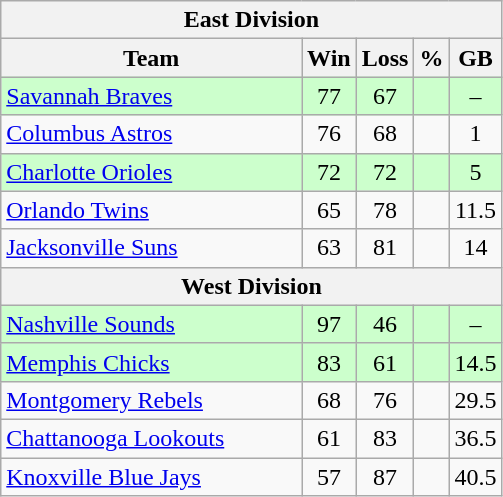<table class="wikitable">
<tr>
<th colspan="5">East Division</th>
</tr>
<tr>
<th width="60%">Team</th>
<th>Win</th>
<th>Loss</th>
<th>%</th>
<th>GB</th>
</tr>
<tr align=center bgcolor=ccffcc>
<td align=left><a href='#'>Savannah Braves</a></td>
<td>77</td>
<td>67</td>
<td></td>
<td>–</td>
</tr>
<tr align=center>
<td align=left><a href='#'>Columbus Astros</a></td>
<td>76</td>
<td>68</td>
<td></td>
<td>1</td>
</tr>
<tr align=center bgcolor=ccffcc>
<td align=left><a href='#'>Charlotte Orioles</a></td>
<td>72</td>
<td>72</td>
<td></td>
<td>5</td>
</tr>
<tr align=center>
<td align=left><a href='#'>Orlando Twins</a></td>
<td>65</td>
<td>78</td>
<td></td>
<td>11.5</td>
</tr>
<tr align=center>
<td align=left><a href='#'>Jacksonville Suns</a></td>
<td>63</td>
<td>81</td>
<td></td>
<td>14</td>
</tr>
<tr>
<th colspan="5">West Division</th>
</tr>
<tr align=center bgcolor=ccffcc>
<td align=left><a href='#'>Nashville Sounds</a></td>
<td>97</td>
<td>46</td>
<td></td>
<td>–</td>
</tr>
<tr align=center bgcolor=ccffcc>
<td align=left><a href='#'>Memphis Chicks</a></td>
<td>83</td>
<td>61</td>
<td></td>
<td>14.5</td>
</tr>
<tr align=center>
<td align=left><a href='#'>Montgomery Rebels</a></td>
<td>68</td>
<td>76</td>
<td></td>
<td>29.5</td>
</tr>
<tr align=center>
<td align=left><a href='#'>Chattanooga Lookouts</a></td>
<td>61</td>
<td>83</td>
<td></td>
<td>36.5</td>
</tr>
<tr align=center>
<td align=left><a href='#'>Knoxville Blue Jays</a></td>
<td>57</td>
<td>87</td>
<td></td>
<td>40.5</td>
</tr>
</table>
